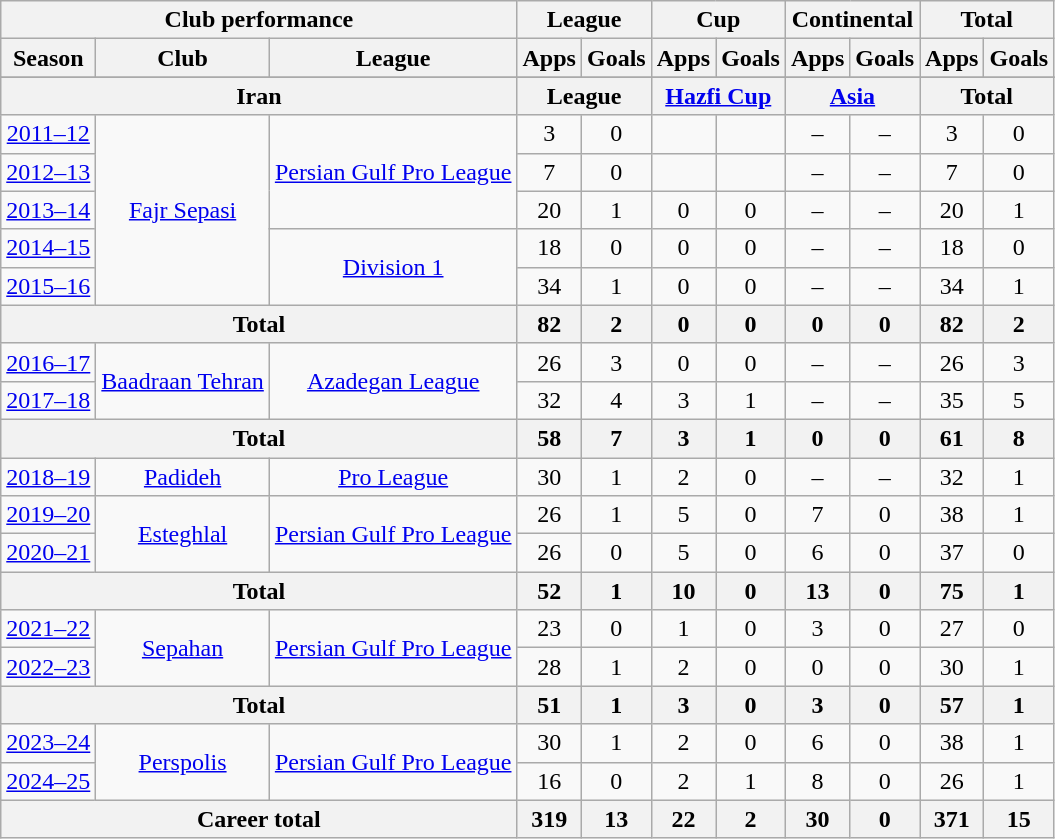<table class="wikitable" style="text-align:center">
<tr>
<th colspan=3>Club performance</th>
<th colspan=2>League</th>
<th colspan=2>Cup</th>
<th colspan=2>Continental</th>
<th colspan=2>Total</th>
</tr>
<tr>
<th>Season</th>
<th>Club</th>
<th>League</th>
<th>Apps</th>
<th>Goals</th>
<th>Apps</th>
<th>Goals</th>
<th>Apps</th>
<th>Goals</th>
<th>Apps</th>
<th>Goals</th>
</tr>
<tr>
</tr>
<tr>
<th colspan=3>Iran</th>
<th colspan=2>League</th>
<th colspan=2><a href='#'>Hazfi Cup</a></th>
<th colspan=2><a href='#'>Asia</a></th>
<th colspan=2>Total</th>
</tr>
<tr>
<td><a href='#'>2011–12</a></td>
<td rowspan="5"><a href='#'>Fajr Sepasi</a></td>
<td rowspan="3"><a href='#'>Persian Gulf Pro League</a></td>
<td>3</td>
<td>0</td>
<td></td>
<td></td>
<td>–</td>
<td>–</td>
<td>3</td>
<td>0</td>
</tr>
<tr>
<td><a href='#'>2012–13</a></td>
<td>7</td>
<td>0</td>
<td></td>
<td></td>
<td>–</td>
<td>–</td>
<td>7</td>
<td>0</td>
</tr>
<tr>
<td><a href='#'>2013–14</a></td>
<td>20</td>
<td>1</td>
<td>0</td>
<td>0</td>
<td>–</td>
<td>–</td>
<td>20</td>
<td>1</td>
</tr>
<tr>
<td><a href='#'>2014–15</a></td>
<td rowspan="2"><a href='#'>Division 1</a></td>
<td>18</td>
<td>0</td>
<td>0</td>
<td>0</td>
<td>–</td>
<td>–</td>
<td>18</td>
<td>0</td>
</tr>
<tr>
<td><a href='#'>2015–16</a></td>
<td>34</td>
<td>1</td>
<td>0</td>
<td>0</td>
<td>–</td>
<td>–</td>
<td>34</td>
<td>1</td>
</tr>
<tr>
<th colspan=3>Total</th>
<th>82</th>
<th>2</th>
<th>0</th>
<th>0</th>
<th>0</th>
<th>0</th>
<th>82</th>
<th>2</th>
</tr>
<tr>
<td><a href='#'>2016–17</a></td>
<td rowspan="2"><a href='#'>Baadraan Tehran</a></td>
<td rowspan="2"><a href='#'>Azadegan League</a></td>
<td>26</td>
<td>3</td>
<td>0</td>
<td>0</td>
<td>–</td>
<td>–</td>
<td>26</td>
<td>3</td>
</tr>
<tr>
<td><a href='#'>2017–18</a></td>
<td>32</td>
<td>4</td>
<td>3</td>
<td>1</td>
<td>–</td>
<td>–</td>
<td>35</td>
<td>5</td>
</tr>
<tr>
<th colspan=3>Total</th>
<th>58</th>
<th>7</th>
<th>3</th>
<th>1</th>
<th>0</th>
<th>0</th>
<th>61</th>
<th>8</th>
</tr>
<tr>
<td><a href='#'>2018–19</a></td>
<td><a href='#'>Padideh</a></td>
<td><a href='#'>Pro League</a></td>
<td>30</td>
<td>1</td>
<td>2</td>
<td>0</td>
<td>–</td>
<td>–</td>
<td>32</td>
<td>1</td>
</tr>
<tr>
<td><a href='#'>2019–20</a></td>
<td rowspan="2"><a href='#'>Esteghlal</a></td>
<td rowspan="2"><a href='#'>Persian Gulf Pro League</a></td>
<td>26</td>
<td>1</td>
<td>5</td>
<td>0</td>
<td>7</td>
<td>0</td>
<td>38</td>
<td>1</td>
</tr>
<tr>
<td><a href='#'>2020–21</a></td>
<td>26</td>
<td>0</td>
<td>5</td>
<td>0</td>
<td>6</td>
<td>0</td>
<td>37</td>
<td>0</td>
</tr>
<tr>
<th colspan=3>Total</th>
<th>52</th>
<th>1</th>
<th>10</th>
<th>0</th>
<th>13</th>
<th>0</th>
<th>75</th>
<th>1</th>
</tr>
<tr>
<td><a href='#'>2021–22</a></td>
<td rowspan="2"><a href='#'>Sepahan</a></td>
<td rowspan="2"><a href='#'>Persian Gulf Pro League</a></td>
<td>23</td>
<td>0</td>
<td>1</td>
<td>0</td>
<td>3</td>
<td>0</td>
<td>27</td>
<td>0</td>
</tr>
<tr>
<td><a href='#'>2022–23</a></td>
<td>28</td>
<td>1</td>
<td>2</td>
<td>0</td>
<td>0</td>
<td>0</td>
<td>30</td>
<td>1</td>
</tr>
<tr>
<th colspan=3>Total</th>
<th>51</th>
<th>1</th>
<th>3</th>
<th>0</th>
<th>3</th>
<th>0</th>
<th>57</th>
<th>1</th>
</tr>
<tr>
<td><a href='#'>2023–24</a></td>
<td rowspan="2"><a href='#'>Perspolis</a></td>
<td rowspan="2"><a href='#'>Persian Gulf Pro League</a></td>
<td>30</td>
<td>1</td>
<td>2</td>
<td>0</td>
<td>6</td>
<td>0</td>
<td>38</td>
<td>1</td>
</tr>
<tr>
<td><a href='#'>2024–25</a></td>
<td>16</td>
<td>0</td>
<td>2</td>
<td>1</td>
<td>8</td>
<td>0</td>
<td>26</td>
<td>1</td>
</tr>
<tr>
<th colspan="3">Career total</th>
<th>319</th>
<th>13</th>
<th>22</th>
<th>2</th>
<th>30</th>
<th>0</th>
<th>371</th>
<th>15</th>
</tr>
</table>
